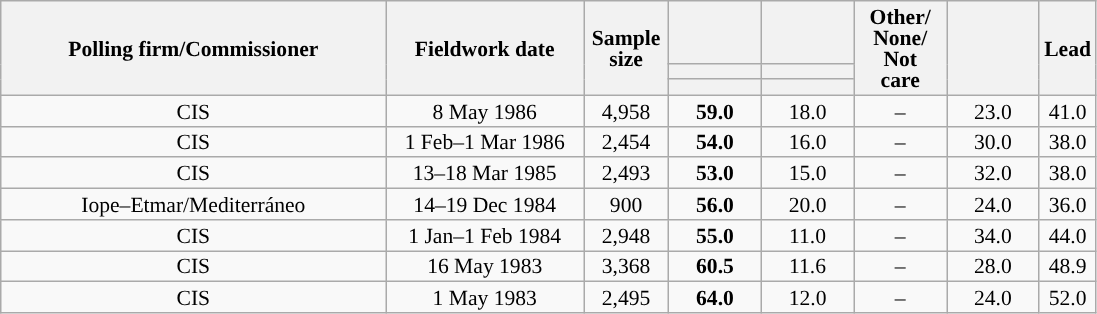<table class="wikitable collapsible collapsed" style="text-align:center; font-size:90%; line-height:14px;">
<tr style="height:42px;">
<th style="width:250px;" rowspan="3">Polling firm/Commissioner</th>
<th style="width:125px;" rowspan="3">Fieldwork date</th>
<th style="width:50px;" rowspan="3">Sample size</th>
<th style="width:55px;"></th>
<th style="width:55px;"></th>
<th style="width:55px;" rowspan="3">Other/<br>None/<br>Not<br>care</th>
<th style="width:55px;" rowspan="3"></th>
<th style="width:30px;" rowspan="3">Lead</th>
</tr>
<tr>
<th style="color:inherit;background:"></th>
<th style="color:inherit;background:"></th>
</tr>
<tr>
<th></th>
<th></th>
</tr>
<tr>
<td>CIS</td>
<td>8 May 1986</td>
<td>4,958</td>
<td><strong>59.0</strong></td>
<td>18.0</td>
<td>–</td>
<td>23.0</td>
<td style="background:">41.0</td>
</tr>
<tr>
<td>CIS</td>
<td>1 Feb–1 Mar 1986</td>
<td>2,454</td>
<td><strong>54.0</strong></td>
<td>16.0</td>
<td>–</td>
<td>30.0</td>
<td style="background:">38.0</td>
</tr>
<tr>
<td>CIS</td>
<td>13–18 Mar 1985</td>
<td>2,493</td>
<td><strong>53.0</strong></td>
<td>15.0</td>
<td>–</td>
<td>32.0</td>
<td style="background:">38.0</td>
</tr>
<tr>
<td>Iope–Etmar/Mediterráneo</td>
<td>14–19 Dec 1984</td>
<td>900</td>
<td><strong>56.0</strong></td>
<td>20.0</td>
<td>–</td>
<td>24.0</td>
<td style="background:">36.0</td>
</tr>
<tr>
<td>CIS</td>
<td>1 Jan–1 Feb 1984</td>
<td>2,948</td>
<td><strong>55.0</strong></td>
<td>11.0</td>
<td>–</td>
<td>34.0</td>
<td style="background:">44.0</td>
</tr>
<tr>
<td>CIS</td>
<td>16 May 1983</td>
<td>3,368</td>
<td><strong>60.5</strong></td>
<td>11.6</td>
<td>–</td>
<td>28.0</td>
<td style="background:">48.9</td>
</tr>
<tr>
<td>CIS</td>
<td>1 May 1983</td>
<td>2,495</td>
<td><strong>64.0</strong></td>
<td>12.0</td>
<td>–</td>
<td>24.0</td>
<td style="background:">52.0</td>
</tr>
</table>
